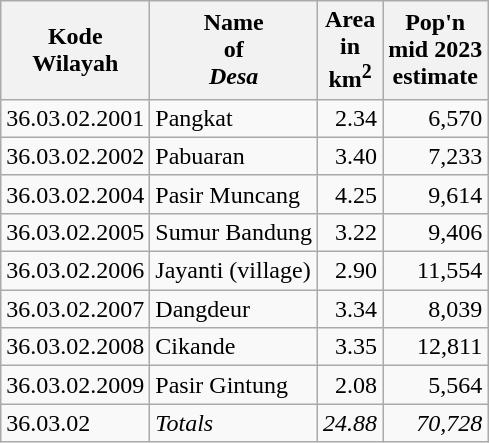<table class="wikitable">
<tr>
<th>Kode <br>Wilayah</th>
<th>Name <br>of <br><em>Desa</em></th>
<th>Area <br>in <br>km<sup>2</sup></th>
<th>Pop'n<br>mid 2023<br>estimate</th>
</tr>
<tr>
<td>36.03.02.2001</td>
<td>Pangkat</td>
<td align="right">2.34</td>
<td align="right">6,570</td>
</tr>
<tr>
<td>36.03.02.2002</td>
<td>Pabuaran</td>
<td align="right">3.40</td>
<td align="right">7,233</td>
</tr>
<tr>
<td>36.03.02.2004</td>
<td>Pasir Muncang</td>
<td align="right">4.25</td>
<td align="right">9,614</td>
</tr>
<tr>
<td>36.03.02.2005</td>
<td>Sumur Bandung</td>
<td align="right">3.22</td>
<td align="right">9,406</td>
</tr>
<tr>
<td>36.03.02.2006</td>
<td>Jayanti (village)</td>
<td align="right">2.90</td>
<td align="right">11,554</td>
</tr>
<tr>
<td>36.03.02.2007</td>
<td>Dangdeur</td>
<td align="right">3.34</td>
<td align="right">8,039</td>
</tr>
<tr>
<td>36.03.02.2008</td>
<td>Cikande</td>
<td align="right">3.35</td>
<td align="right">12,811</td>
</tr>
<tr>
<td>36.03.02.2009</td>
<td>Pasir Gintung</td>
<td align="right">2.08</td>
<td align="right">5,564</td>
</tr>
<tr>
<td>36.03.02</td>
<td><em>Totals</em></td>
<td align="right"><em>24.88</em></td>
<td align="right"><em>70,728</em></td>
</tr>
</table>
